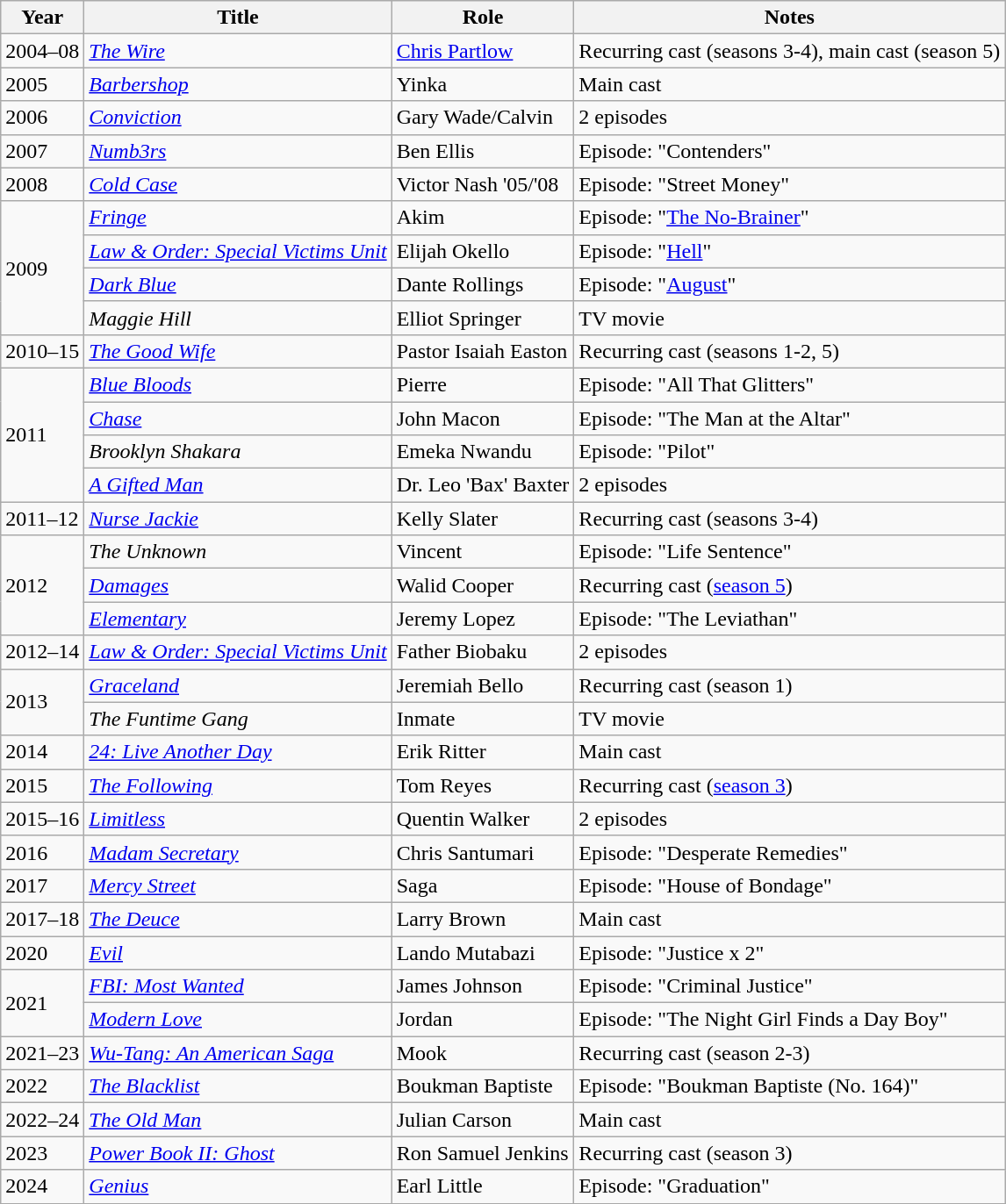<table class="wikitable sortable">
<tr>
<th>Year</th>
<th>Title</th>
<th>Role</th>
<th class="unsortable">Notes</th>
</tr>
<tr>
<td>2004–08</td>
<td><em><a href='#'>The Wire</a></em></td>
<td><a href='#'>Chris Partlow</a></td>
<td>Recurring cast (seasons 3-4), main cast (season 5)</td>
</tr>
<tr>
<td>2005</td>
<td><em><a href='#'>Barbershop</a></em></td>
<td>Yinka</td>
<td>Main cast</td>
</tr>
<tr>
<td>2006</td>
<td><em><a href='#'>Conviction</a></em></td>
<td>Gary Wade/Calvin</td>
<td>2 episodes</td>
</tr>
<tr>
<td>2007</td>
<td><em><a href='#'>Numb3rs</a></em></td>
<td>Ben Ellis</td>
<td>Episode: "Contenders"</td>
</tr>
<tr>
<td>2008</td>
<td><em><a href='#'>Cold Case</a></em></td>
<td>Victor Nash '05/'08</td>
<td>Episode: "Street Money"</td>
</tr>
<tr>
<td rowspan=4>2009</td>
<td><em><a href='#'>Fringe</a></em></td>
<td>Akim</td>
<td>Episode: "<a href='#'>The No-Brainer</a>"</td>
</tr>
<tr>
<td><em><a href='#'>Law & Order: Special Victims Unit</a></em></td>
<td>Elijah Okello</td>
<td>Episode: "<a href='#'>Hell</a>"</td>
</tr>
<tr>
<td><em><a href='#'>Dark Blue</a></em></td>
<td>Dante Rollings</td>
<td>Episode: "<a href='#'>August</a>"</td>
</tr>
<tr>
<td><em>Maggie Hill</em></td>
<td>Elliot Springer</td>
<td>TV movie</td>
</tr>
<tr>
<td>2010–15</td>
<td><em><a href='#'>The Good Wife</a></em></td>
<td>Pastor Isaiah Easton</td>
<td>Recurring cast (seasons 1-2, 5)</td>
</tr>
<tr>
<td rowspan=4>2011</td>
<td><em><a href='#'>Blue Bloods</a></em></td>
<td>Pierre</td>
<td>Episode: "All That Glitters"</td>
</tr>
<tr>
<td><em><a href='#'>Chase</a></em></td>
<td>John Macon</td>
<td>Episode: "The Man at the Altar"</td>
</tr>
<tr>
<td><em>Brooklyn Shakara</em></td>
<td>Emeka Nwandu</td>
<td>Episode: "Pilot"</td>
</tr>
<tr>
<td><em><a href='#'>A Gifted Man</a></em></td>
<td>Dr. Leo 'Bax' Baxter</td>
<td>2 episodes</td>
</tr>
<tr>
<td>2011–12</td>
<td><em><a href='#'>Nurse Jackie</a></em></td>
<td>Kelly Slater</td>
<td>Recurring cast (seasons 3-4)</td>
</tr>
<tr>
<td rowspan=3>2012</td>
<td><em>The Unknown</em></td>
<td>Vincent</td>
<td>Episode: "Life Sentence"</td>
</tr>
<tr>
<td><em><a href='#'>Damages</a></em></td>
<td>Walid Cooper</td>
<td>Recurring cast (<a href='#'>season 5</a>)</td>
</tr>
<tr>
<td><em><a href='#'>Elementary</a></em></td>
<td>Jeremy Lopez</td>
<td>Episode: "The Leviathan"</td>
</tr>
<tr>
<td>2012–14</td>
<td><em><a href='#'>Law & Order: Special Victims Unit</a></em></td>
<td>Father Biobaku</td>
<td>2 episodes</td>
</tr>
<tr>
<td rowspan=2>2013</td>
<td><em><a href='#'>Graceland</a></em></td>
<td>Jeremiah Bello</td>
<td>Recurring cast (season 1)</td>
</tr>
<tr>
<td><em>The Funtime Gang</em></td>
<td>Inmate</td>
<td>TV movie</td>
</tr>
<tr>
<td>2014</td>
<td><em><a href='#'>24: Live Another Day</a></em></td>
<td>Erik Ritter</td>
<td>Main cast</td>
</tr>
<tr>
<td>2015</td>
<td><em><a href='#'>The Following</a></em></td>
<td>Tom Reyes</td>
<td>Recurring cast (<a href='#'>season 3</a>)</td>
</tr>
<tr>
<td>2015–16</td>
<td><em><a href='#'>Limitless</a></em></td>
<td>Quentin Walker</td>
<td>2 episodes</td>
</tr>
<tr>
<td>2016</td>
<td><em><a href='#'>Madam Secretary</a></em></td>
<td>Chris Santumari</td>
<td>Episode: "Desperate Remedies"</td>
</tr>
<tr>
<td>2017</td>
<td><em><a href='#'>Mercy Street</a></em></td>
<td>Saga</td>
<td>Episode: "House of Bondage"</td>
</tr>
<tr>
<td>2017–18</td>
<td><em><a href='#'>The Deuce</a></em></td>
<td>Larry Brown</td>
<td>Main cast</td>
</tr>
<tr>
<td>2020</td>
<td><em><a href='#'>Evil</a></em></td>
<td>Lando Mutabazi</td>
<td>Episode: "Justice x 2"</td>
</tr>
<tr>
<td rowspan=2>2021</td>
<td><em><a href='#'>FBI: Most Wanted</a></em></td>
<td>James Johnson</td>
<td>Episode: "Criminal Justice"</td>
</tr>
<tr>
<td><em><a href='#'>Modern Love</a></em></td>
<td>Jordan</td>
<td>Episode: "The Night Girl Finds a Day Boy"</td>
</tr>
<tr>
<td>2021–23</td>
<td><em><a href='#'>Wu-Tang: An American Saga</a></em></td>
<td>Mook</td>
<td>Recurring cast (season 2-3)</td>
</tr>
<tr>
<td>2022</td>
<td><em><a href='#'>The Blacklist</a></em></td>
<td>Boukman Baptiste</td>
<td>Episode: "Boukman Baptiste (No. 164)"</td>
</tr>
<tr>
<td>2022–24</td>
<td><em><a href='#'>The Old Man</a></em></td>
<td>Julian Carson</td>
<td>Main cast</td>
</tr>
<tr>
<td>2023</td>
<td><em><a href='#'>Power Book II: Ghost</a></em></td>
<td>Ron Samuel Jenkins</td>
<td>Recurring cast (season 3)</td>
</tr>
<tr>
<td>2024</td>
<td><em><a href='#'>Genius</a></em></td>
<td>Earl Little</td>
<td>Episode: "Graduation"</td>
</tr>
</table>
